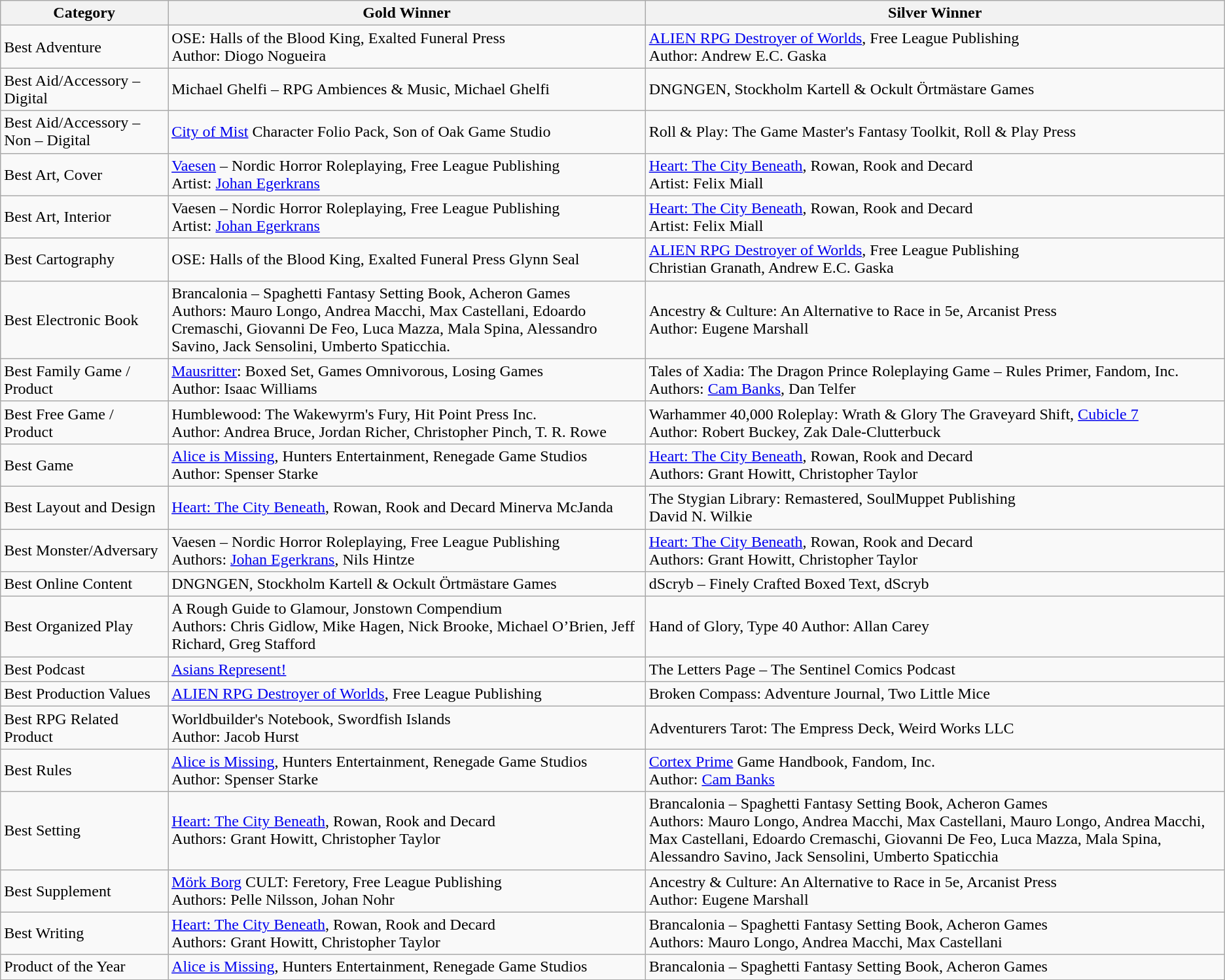<table class="wikitable">
<tr>
<th>Category</th>
<th>Gold Winner</th>
<th>Silver Winner</th>
</tr>
<tr>
<td>Best Adventure</td>
<td>OSE: Halls of the Blood King, Exalted Funeral Press<br>Author: Diogo Nogueira</td>
<td><a href='#'>ALIEN RPG Destroyer of Worlds</a>, Free League Publishing<br>Author: Andrew E.C. Gaska</td>
</tr>
<tr>
<td>Best Aid/Accessory – Digital</td>
<td>Michael Ghelfi – RPG Ambiences & Music, Michael Ghelfi</td>
<td>DNGNGEN, Stockholm Kartell & Ockult Örtmästare Games</td>
</tr>
<tr>
<td>Best Aid/Accessory – Non – Digital</td>
<td><a href='#'>City of Mist</a> Character Folio Pack, Son of Oak Game Studio</td>
<td>Roll & Play: The Game Master's Fantasy Toolkit, Roll & Play Press</td>
</tr>
<tr>
<td>Best Art, Cover</td>
<td><a href='#'>Vaesen</a> – Nordic Horror Roleplaying, Free League Publishing<br>Artist: <a href='#'>Johan Egerkrans</a></td>
<td><a href='#'>Heart: The City Beneath</a>, Rowan, Rook and Decard<br>Artist: Felix Miall</td>
</tr>
<tr>
<td>Best Art, Interior</td>
<td>Vaesen – Nordic Horror Roleplaying, Free League Publishing<br>Artist: <a href='#'>Johan Egerkrans</a></td>
<td><a href='#'>Heart: The City Beneath</a>, Rowan, Rook and Decard<br>Artist: Felix Miall</td>
</tr>
<tr>
<td>Best Cartography</td>
<td>OSE: Halls of the Blood King, Exalted Funeral Press Glynn Seal</td>
<td><a href='#'>ALIEN RPG Destroyer of Worlds</a>, Free League Publishing<br>Christian Granath, Andrew E.C. Gaska</td>
</tr>
<tr>
<td>Best Electronic Book</td>
<td>Brancalonia – Spaghetti Fantasy Setting Book, Acheron Games<br>Authors: Mauro Longo, Andrea Macchi, Max Castellani, Edoardo Cremaschi, Giovanni De Feo, Luca Mazza, Mala Spina, Alessandro Savino, Jack Sensolini, Umberto Spaticchia.</td>
<td>Ancestry & Culture: An Alternative to Race in 5e, Arcanist Press<br>Author: Eugene Marshall</td>
</tr>
<tr>
<td>Best Family Game / Product</td>
<td><a href='#'>Mausritter</a>: Boxed Set, Games Omnivorous, Losing Games<br>Author: Isaac Williams</td>
<td>Tales of Xadia: The Dragon Prince Roleplaying Game – Rules Primer, Fandom, Inc.<br>Authors: <a href='#'>Cam Banks</a>, Dan Telfer</td>
</tr>
<tr>
<td>Best Free Game / Product</td>
<td>Humblewood: The Wakewyrm's Fury, Hit Point Press Inc.<br>Author: Andrea Bruce, Jordan Richer, Christopher Pinch, T. R. Rowe</td>
<td>Warhammer 40,000 Roleplay: Wrath & Glory The Graveyard Shift, <a href='#'>Cubicle 7</a><br>Author: Robert Buckey, Zak Dale-Clutterbuck</td>
</tr>
<tr>
<td>Best Game</td>
<td><a href='#'>Alice is Missing</a>, Hunters Entertainment, Renegade Game Studios<br>Author: Spenser Starke</td>
<td><a href='#'>Heart: The City Beneath</a>, Rowan, Rook and Decard<br>Authors: Grant Howitt, Christopher Taylor</td>
</tr>
<tr>
<td>Best Layout and Design</td>
<td><a href='#'>Heart: The City Beneath</a>, Rowan, Rook and Decard  Minerva McJanda</td>
<td>The Stygian Library: Remastered, SoulMuppet Publishing<br>David N. Wilkie</td>
</tr>
<tr>
<td>Best Monster/Adversary</td>
<td>Vaesen – Nordic Horror Roleplaying, Free League Publishing<br>Authors: <a href='#'>Johan Egerkrans</a>, Nils Hintze</td>
<td><a href='#'>Heart: The City Beneath</a>, Rowan, Rook and Decard<br>Authors: Grant Howitt, Christopher Taylor</td>
</tr>
<tr>
<td>Best Online Content</td>
<td>DNGNGEN, Stockholm Kartell & Ockult Örtmästare Games</td>
<td>dScryb – Finely Crafted Boxed Text, dScryb</td>
</tr>
<tr>
<td>Best Organized Play</td>
<td>A Rough Guide to Glamour, Jonstown Compendium<br>Authors: Chris Gidlow, Mike Hagen, Nick Brooke, Michael O’Brien, Jeff Richard, Greg Stafford</td>
<td>Hand of Glory, Type 40 Author: Allan Carey</td>
</tr>
<tr>
<td>Best Podcast</td>
<td><a href='#'>Asians Represent!</a></td>
<td>The Letters Page – The Sentinel Comics Podcast</td>
</tr>
<tr>
<td>Best Production Values</td>
<td><a href='#'>ALIEN RPG Destroyer of Worlds</a>, Free League Publishing</td>
<td>Broken Compass: Adventure Journal, Two Little Mice</td>
</tr>
<tr>
<td>Best RPG Related Product</td>
<td>Worldbuilder's Notebook, Swordfish Islands<br>Author:  Jacob Hurst</td>
<td>Adventurers Tarot: The Empress Deck, Weird Works LLC</td>
</tr>
<tr>
<td>Best Rules</td>
<td><a href='#'>Alice is Missing</a>, Hunters Entertainment, Renegade Game Studios<br>Author: Spenser Starke</td>
<td><a href='#'>Cortex Prime</a> Game Handbook, Fandom, Inc.<br>Author: <a href='#'>Cam Banks</a></td>
</tr>
<tr>
<td>Best Setting</td>
<td><a href='#'>Heart: The City Beneath</a>, Rowan, Rook and Decard<br>Authors: Grant Howitt, Christopher Taylor</td>
<td>Brancalonia – Spaghetti Fantasy Setting Book, Acheron Games<br>Authors: Mauro Longo, Andrea Macchi, Max Castellani, Mauro Longo, Andrea Macchi, Max Castellani, Edoardo Cremaschi, Giovanni De Feo, Luca Mazza, Mala Spina, Alessandro Savino, Jack Sensolini, Umberto Spaticchia</td>
</tr>
<tr>
<td>Best Supplement</td>
<td><a href='#'>Mörk Borg</a> CULT: Feretory, Free League Publishing<br>Authors: Pelle Nilsson, Johan Nohr</td>
<td>Ancestry & Culture: An Alternative to Race in 5e, Arcanist Press<br>Author: Eugene Marshall</td>
</tr>
<tr>
<td>Best Writing</td>
<td><a href='#'>Heart: The City Beneath</a>, Rowan, Rook and Decard<br>Authors: Grant Howitt, Christopher Taylor</td>
<td>Brancalonia – Spaghetti Fantasy Setting Book, Acheron Games<br>Authors: Mauro Longo, Andrea Macchi, Max Castellani</td>
</tr>
<tr>
<td>Product of the Year</td>
<td><a href='#'>Alice is Missing</a>, Hunters Entertainment, Renegade Game Studios</td>
<td>Brancalonia – Spaghetti Fantasy Setting Book, Acheron Games</td>
</tr>
<tr>
</tr>
</table>
